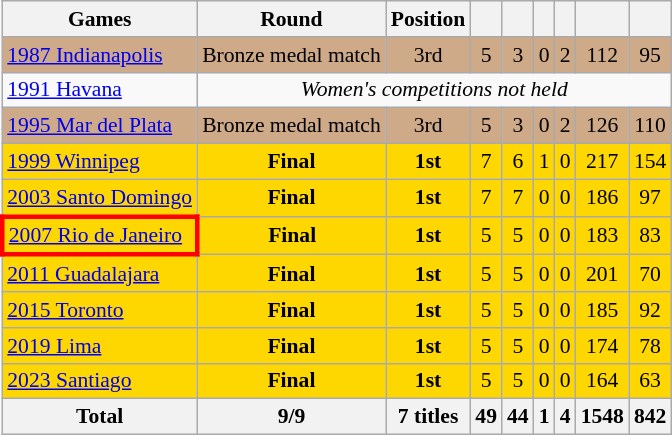<table class="wikitable" style="text-align:center; font-size:90%;">
<tr>
<th>Games</th>
<th>Round</th>
<th>Position</th>
<th></th>
<th></th>
<th></th>
<th></th>
<th></th>
<th></th>
</tr>
<tr style="background:#cfaa88;">
<td align=left> <a href='#'>1987 Indianapolis</a></td>
<td>Bronze medal match</td>
<td>3rd</td>
<td>5</td>
<td>3</td>
<td>0</td>
<td>2</td>
<td>112</td>
<td>95</td>
</tr>
<tr>
<td align=left> <a href='#'>1991 Havana</a></td>
<td colspan="9"><em>Women's competitions not held</em></td>
</tr>
<tr style="background:#cfaa88;">
<td align=left> <a href='#'>1995 Mar del Plata</a></td>
<td>Bronze medal match</td>
<td>3rd</td>
<td>5</td>
<td>3</td>
<td>0</td>
<td>2</td>
<td>126</td>
<td>110</td>
</tr>
<tr style="background:gold;">
<td align=left> <a href='#'>1999 Winnipeg</a></td>
<td><strong>Final</strong></td>
<td><strong>1st</strong></td>
<td>7</td>
<td>6</td>
<td>1</td>
<td>0</td>
<td>217</td>
<td>154</td>
</tr>
<tr style="background:gold;">
<td align=left> <a href='#'>2003 Santo Domingo</a></td>
<td><strong>Final</strong></td>
<td><strong>1st</strong></td>
<td>7</td>
<td>7</td>
<td>0</td>
<td>0</td>
<td>186</td>
<td>97</td>
</tr>
<tr style="background:gold;">
<td style="border: 3px solid red" align=left> <a href='#'>2007 Rio de Janeiro</a></td>
<td><strong>Final</strong></td>
<td><strong>1st</strong></td>
<td>5</td>
<td>5</td>
<td>0</td>
<td>0</td>
<td>183</td>
<td>83</td>
</tr>
<tr style="background:gold;">
<td align=left> <a href='#'>2011 Guadalajara</a></td>
<td><strong>Final</strong></td>
<td><strong>1st</strong></td>
<td>5</td>
<td>5</td>
<td>0</td>
<td>0</td>
<td>201</td>
<td>70</td>
</tr>
<tr style="background:gold;">
<td align=left> <a href='#'>2015 Toronto</a></td>
<td><strong>Final</strong></td>
<td><strong>1st</strong></td>
<td>5</td>
<td>5</td>
<td>0</td>
<td>0</td>
<td>185</td>
<td>92</td>
</tr>
<tr style="background:gold;">
<td align=left> <a href='#'>2019 Lima</a></td>
<td><strong>Final</strong></td>
<td><strong>1st</strong></td>
<td>5</td>
<td>5</td>
<td>0</td>
<td>0</td>
<td>174</td>
<td>78</td>
</tr>
<tr style="background:gold;">
<td align=left> <a href='#'>2023 Santiago</a></td>
<td><strong>Final</strong></td>
<td><strong>1st</strong></td>
<td>5</td>
<td>5</td>
<td>0</td>
<td>0</td>
<td>164</td>
<td>63</td>
</tr>
<tr>
<th>Total</th>
<th>9/9</th>
<th>7 titles</th>
<th>49</th>
<th>44</th>
<th>1</th>
<th>4</th>
<th>1548</th>
<th>842</th>
</tr>
</table>
